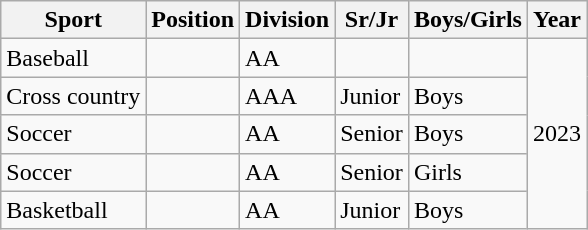<table class="wikitable">
<tr>
<th>Sport</th>
<th>Position</th>
<th>Division</th>
<th>Sr/Jr</th>
<th>Boys/Girls</th>
<th>Year</th>
</tr>
<tr>
<td>Baseball</td>
<td></td>
<td>AA</td>
<td></td>
<td></td>
<td rowspan="5">2023</td>
</tr>
<tr>
<td>Cross country</td>
<td></td>
<td>AAA</td>
<td>Junior</td>
<td>Boys</td>
</tr>
<tr>
<td>Soccer</td>
<td></td>
<td>AA</td>
<td>Senior</td>
<td>Boys</td>
</tr>
<tr>
<td>Soccer</td>
<td></td>
<td>AA</td>
<td>Senior</td>
<td>Girls</td>
</tr>
<tr>
<td>Basketball</td>
<td></td>
<td>AA</td>
<td>Junior</td>
<td>Boys</td>
</tr>
</table>
